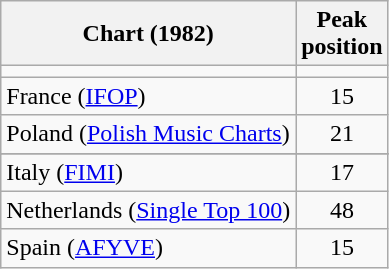<table class="wikitable sortable">
<tr>
<th>Chart (1982)</th>
<th>Peak <br>position</th>
</tr>
<tr>
<td></td>
</tr>
<tr>
<td align="left">France (<a href='#'>IFOP</a>)</td>
<td align="center">15</td>
</tr>
<tr>
<td align="left">Poland (<a href='#'>Polish Music Charts</a>)</td>
<td align="center">21</td>
</tr>
<tr>
</tr>
<tr>
<td align="left">Italy (<a href='#'>FIMI</a>)</td>
<td align="center">17</td>
</tr>
<tr>
<td align="left">Netherlands (<a href='#'>Single Top 100</a>)</td>
<td align="center">48</td>
</tr>
<tr>
<td align="left">Spain (<a href='#'>AFYVE</a>)</td>
<td align="center">15</td>
</tr>
</table>
